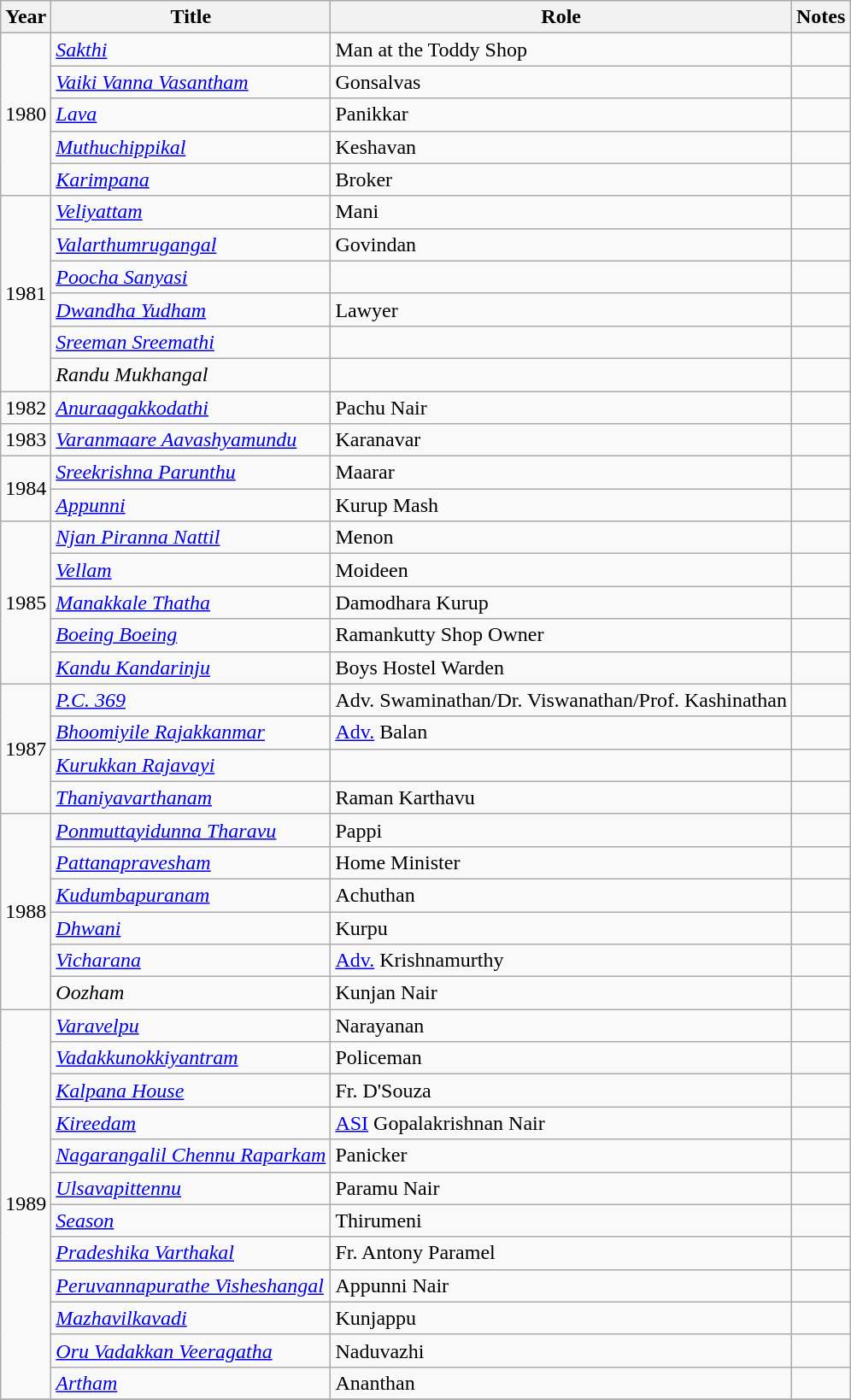<table class="wikitable sortable">
<tr>
<th>Year</th>
<th>Title</th>
<th>Role</th>
<th class="unsortable">Notes</th>
</tr>
<tr>
<td rowspan=5>1980</td>
<td><em><a href='#'>Sakthi</a></em></td>
<td>Man at the Toddy Shop</td>
<td></td>
</tr>
<tr>
<td><em><a href='#'>Vaiki Vanna Vasantham</a></em></td>
<td>Gonsalvas</td>
<td></td>
</tr>
<tr>
<td><em><a href='#'>Lava</a></em></td>
<td>Panikkar</td>
<td></td>
</tr>
<tr>
<td><em><a href='#'>Muthuchippikal</a></em></td>
<td>Keshavan</td>
<td></td>
</tr>
<tr>
<td><em><a href='#'>Karimpana</a></em></td>
<td>Broker</td>
<td></td>
</tr>
<tr>
<td rowspan=6>1981</td>
<td><em><a href='#'>Veliyattam</a></em></td>
<td>Mani</td>
<td></td>
</tr>
<tr>
<td><em><a href='#'>Valarthumrugangal</a></em></td>
<td>Govindan</td>
<td></td>
</tr>
<tr>
<td><em><a href='#'>Poocha Sanyasi</a></em></td>
<td></td>
<td></td>
</tr>
<tr>
<td><em><a href='#'>Dwandha Yudham</a></em></td>
<td>Lawyer</td>
<td></td>
</tr>
<tr>
<td><em><a href='#'>Sreeman Sreemathi</a></em></td>
<td></td>
<td></td>
</tr>
<tr>
<td><em>Randu Mukhangal</em></td>
<td></td>
<td></td>
</tr>
<tr>
<td>1982</td>
<td><em><a href='#'>Anuraagakkodathi</a></em></td>
<td>Pachu Nair</td>
<td></td>
</tr>
<tr>
<td>1983</td>
<td><em><a href='#'>Varanmaare Aavashyamundu</a></em></td>
<td>Karanavar</td>
<td></td>
</tr>
<tr>
<td rowspan=2>1984</td>
<td><em><a href='#'>Sreekrishna Parunthu</a></em></td>
<td>Maarar</td>
<td></td>
</tr>
<tr>
<td><em><a href='#'>Appunni</a></em></td>
<td>Kurup Mash</td>
<td></td>
</tr>
<tr>
<td rowspan=5>1985</td>
<td><em><a href='#'>Njan Piranna Nattil</a></em></td>
<td>Menon</td>
<td></td>
</tr>
<tr>
<td><em><a href='#'>Vellam</a></em></td>
<td>Moideen</td>
<td></td>
</tr>
<tr>
<td><em><a href='#'>Manakkale Thatha</a></em></td>
<td>Damodhara Kurup</td>
<td></td>
</tr>
<tr>
<td><em><a href='#'>Boeing Boeing</a></em></td>
<td>Ramankutty Shop Owner</td>
<td></td>
</tr>
<tr>
<td><em><a href='#'>Kandu Kandarinju</a></em></td>
<td>Boys Hostel Warden</td>
<td></td>
</tr>
<tr>
<td rowspan=4>1987</td>
<td><em><a href='#'>P.C. 369</a></em></td>
<td>Adv. Swaminathan/Dr. Viswanathan/Prof. Kashinathan</td>
<td></td>
</tr>
<tr>
<td><em><a href='#'>Bhoomiyile Rajakkanmar</a></em></td>
<td><a href='#'>Adv.</a> Balan</td>
<td></td>
</tr>
<tr>
<td><em><a href='#'>Kurukkan Rajavayi</a></em></td>
<td></td>
<td></td>
</tr>
<tr>
<td><em><a href='#'>Thaniyavarthanam</a></em></td>
<td>Raman Karthavu</td>
<td></td>
</tr>
<tr>
<td rowspan=6>1988</td>
<td><em><a href='#'>Ponmuttayidunna Tharavu</a></em></td>
<td>Pappi</td>
<td></td>
</tr>
<tr>
<td><em><a href='#'>Pattanapravesham</a></em></td>
<td>Home Minister</td>
<td></td>
</tr>
<tr>
<td><em><a href='#'>Kudumbapuranam</a></em></td>
<td>Achuthan</td>
<td></td>
</tr>
<tr>
<td><em><a href='#'>Dhwani</a></em></td>
<td>Kurpu</td>
<td></td>
</tr>
<tr>
<td><em><a href='#'>Vicharana</a></em></td>
<td><a href='#'>Adv.</a> Krishnamurthy</td>
<td></td>
</tr>
<tr>
<td><em>Oozham</em></td>
<td>Kunjan Nair</td>
<td></td>
</tr>
<tr>
<td rowspan=12>1989</td>
<td><em><a href='#'>Varavelpu</a></em></td>
<td>Narayanan</td>
<td></td>
</tr>
<tr>
<td><em><a href='#'>Vadakkunokkiyantram</a></em></td>
<td>Policeman</td>
<td></td>
</tr>
<tr>
<td><em><a href='#'>Kalpana House</a></em></td>
<td>Fr. D'Souza</td>
<td></td>
</tr>
<tr>
<td><em><a href='#'>Kireedam</a></em></td>
<td><a href='#'>ASI</a> Gopalakrishnan Nair</td>
<td></td>
</tr>
<tr>
<td><em><a href='#'>Nagarangalil Chennu Raparkam</a></em></td>
<td>Panicker</td>
<td></td>
</tr>
<tr>
<td><em><a href='#'>Ulsavapittennu</a></em></td>
<td>Paramu Nair</td>
<td></td>
</tr>
<tr>
<td><em><a href='#'>Season</a></em></td>
<td>Thirumeni</td>
<td></td>
</tr>
<tr>
<td><em><a href='#'>Pradeshika Varthakal</a></em></td>
<td>Fr. Antony Paramel</td>
<td></td>
</tr>
<tr>
<td><em><a href='#'>Peruvannapurathe Visheshangal</a></em></td>
<td>Appunni Nair</td>
<td></td>
</tr>
<tr>
<td><em><a href='#'>Mazhavilkavadi</a></em></td>
<td>Kunjappu</td>
<td></td>
</tr>
<tr>
<td><em><a href='#'>Oru Vadakkan Veeragatha</a></em></td>
<td>Naduvazhi</td>
<td></td>
</tr>
<tr>
<td><em><a href='#'>Artham</a></em></td>
<td>Ananthan</td>
<td></td>
</tr>
<tr>
</tr>
</table>
